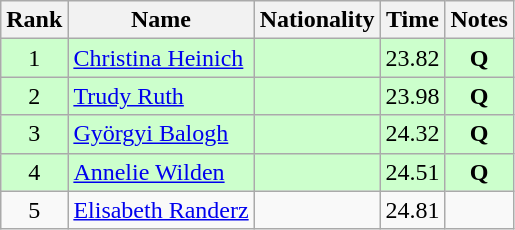<table class="wikitable sortable" style="text-align:center">
<tr>
<th>Rank</th>
<th>Name</th>
<th>Nationality</th>
<th>Time</th>
<th>Notes</th>
</tr>
<tr bgcolor=ccffcc>
<td>1</td>
<td align=left><a href='#'>Christina Heinich</a></td>
<td align=left></td>
<td>23.82</td>
<td><strong>Q</strong></td>
</tr>
<tr bgcolor=ccffcc>
<td>2</td>
<td align=left><a href='#'>Trudy Ruth</a></td>
<td align=left></td>
<td>23.98</td>
<td><strong>Q</strong></td>
</tr>
<tr bgcolor=ccffcc>
<td>3</td>
<td align=left><a href='#'>Györgyi Balogh</a></td>
<td align=left></td>
<td>24.32</td>
<td><strong>Q</strong></td>
</tr>
<tr bgcolor=ccffcc>
<td>4</td>
<td align=left><a href='#'>Annelie Wilden</a></td>
<td align=left></td>
<td>24.51</td>
<td><strong>Q</strong></td>
</tr>
<tr>
<td>5</td>
<td align=left><a href='#'>Elisabeth Randerz</a></td>
<td align=left></td>
<td>24.81</td>
<td></td>
</tr>
</table>
